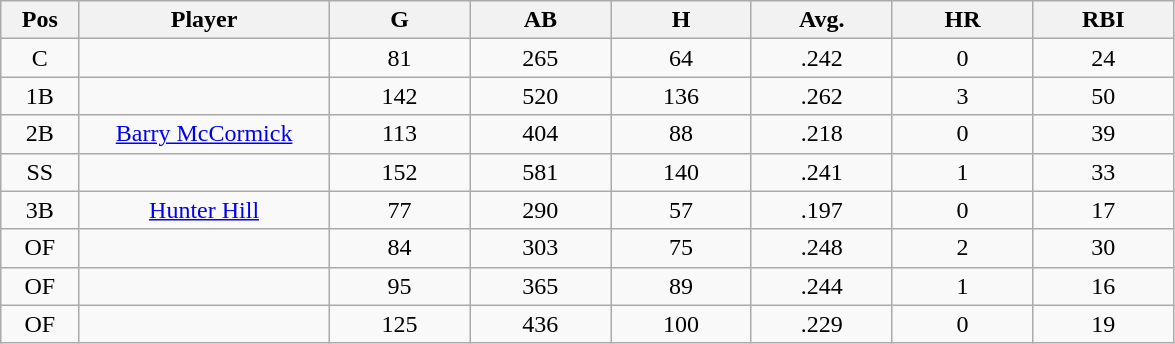<table class="wikitable sortable">
<tr>
<th bgcolor="#DDDDFF" width="5%">Pos</th>
<th bgcolor="#DDDDFF" width="16%">Player</th>
<th bgcolor="#DDDDFF" width="9%">G</th>
<th bgcolor="#DDDDFF" width="9%">AB</th>
<th bgcolor="#DDDDFF" width="9%">H</th>
<th bgcolor="#DDDDFF" width="9%">Avg.</th>
<th bgcolor="#DDDDFF" width="9%">HR</th>
<th bgcolor="#DDDDFF" width="9%">RBI</th>
</tr>
<tr align="center">
<td>C</td>
<td></td>
<td>81</td>
<td>265</td>
<td>64</td>
<td>.242</td>
<td>0</td>
<td>24</td>
</tr>
<tr align="center">
<td>1B</td>
<td></td>
<td>142</td>
<td>520</td>
<td>136</td>
<td>.262</td>
<td>3</td>
<td>50</td>
</tr>
<tr align="center">
<td>2B</td>
<td><a href='#'>Barry McCormick</a></td>
<td>113</td>
<td>404</td>
<td>88</td>
<td>.218</td>
<td>0</td>
<td>39</td>
</tr>
<tr align=center>
<td>SS</td>
<td></td>
<td>152</td>
<td>581</td>
<td>140</td>
<td>.241</td>
<td>1</td>
<td>33</td>
</tr>
<tr align="center">
<td>3B</td>
<td><a href='#'>Hunter Hill</a></td>
<td>77</td>
<td>290</td>
<td>57</td>
<td>.197</td>
<td>0</td>
<td>17</td>
</tr>
<tr align=center>
<td>OF</td>
<td></td>
<td>84</td>
<td>303</td>
<td>75</td>
<td>.248</td>
<td>2</td>
<td>30</td>
</tr>
<tr align="center">
<td>OF</td>
<td></td>
<td>95</td>
<td>365</td>
<td>89</td>
<td>.244</td>
<td>1</td>
<td>16</td>
</tr>
<tr align="center">
<td>OF</td>
<td></td>
<td>125</td>
<td>436</td>
<td>100</td>
<td>.229</td>
<td>0</td>
<td>19</td>
</tr>
</table>
